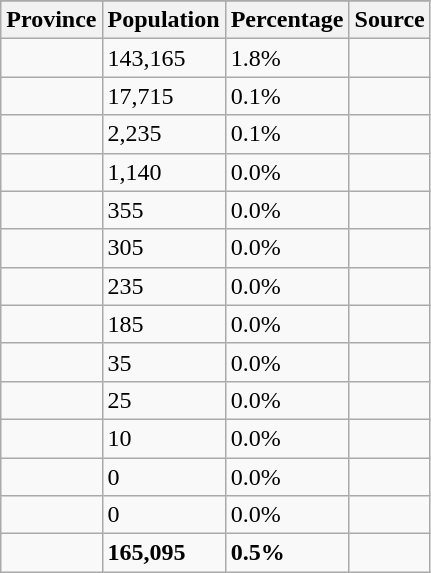<table class="wikitable sortable">
<tr>
</tr>
<tr>
<th>Province</th>
<th>Population</th>
<th>Percentage</th>
<th>Source</th>
</tr>
<tr>
<td></td>
<td>143,165</td>
<td>1.8%</td>
<td></td>
</tr>
<tr>
<td></td>
<td>17,715</td>
<td>0.1%</td>
<td></td>
</tr>
<tr>
<td></td>
<td>2,235</td>
<td>0.1%</td>
<td></td>
</tr>
<tr>
<td></td>
<td>1,140</td>
<td>0.0%</td>
<td></td>
</tr>
<tr>
<td></td>
<td>355</td>
<td>0.0%</td>
<td></td>
</tr>
<tr>
<td></td>
<td>305</td>
<td>0.0%</td>
<td></td>
</tr>
<tr>
<td></td>
<td>235</td>
<td>0.0%</td>
<td></td>
</tr>
<tr>
<td></td>
<td>185</td>
<td>0.0%</td>
<td></td>
</tr>
<tr>
<td></td>
<td>35</td>
<td>0.0%</td>
<td></td>
</tr>
<tr>
<td></td>
<td>25</td>
<td>0.0%</td>
<td></td>
</tr>
<tr>
<td></td>
<td>10</td>
<td>0.0%</td>
<td></td>
</tr>
<tr>
<td></td>
<td>0</td>
<td>0.0%</td>
<td></td>
</tr>
<tr>
<td></td>
<td>0</td>
<td>0.0%</td>
<td></td>
</tr>
<tr>
<td></td>
<td><strong>165,095</strong></td>
<td><strong>0.5%</strong></td>
<td></td>
</tr>
</table>
